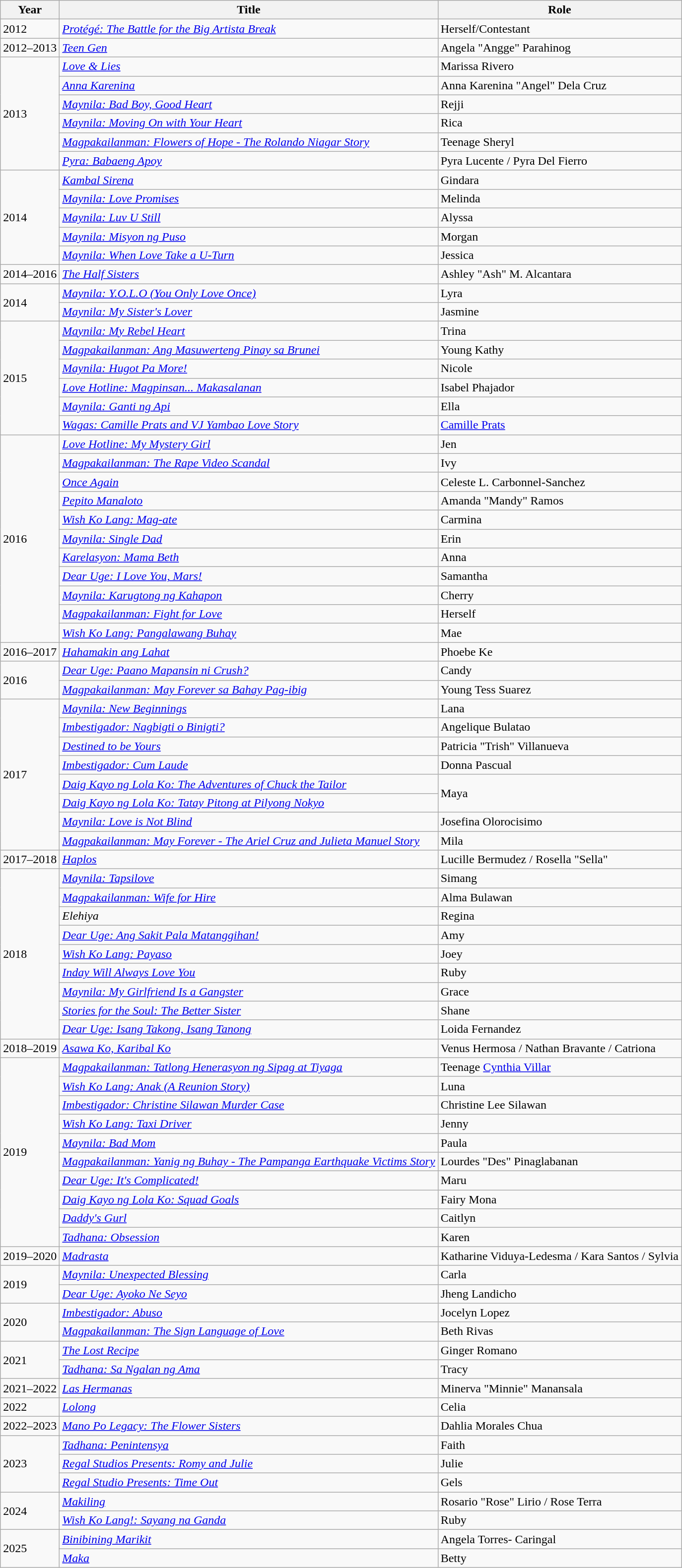<table class="wikitable sortable" >
<tr>
<th>Year</th>
<th>Title</th>
<th>Role</th>
</tr>
<tr>
<td>2012</td>
<td><em><a href='#'>Protégé: The Battle for the Big Artista Break</a></em></td>
<td>Herself/Contestant</td>
</tr>
<tr>
<td>2012–2013</td>
<td><em><a href='#'>Teen Gen</a></em></td>
<td>Angela "Angge" Parahinog</td>
</tr>
<tr>
<td rowspan="6">2013</td>
<td><em><a href='#'>Love & Lies</a></em></td>
<td>Marissa Rivero</td>
</tr>
<tr>
<td><em><a href='#'>Anna Karenina</a></em></td>
<td>Anna Karenina "Angel" Dela Cruz</td>
</tr>
<tr>
<td><em><a href='#'>Maynila: Bad Boy, Good Heart</a></em></td>
<td>Rejji</td>
</tr>
<tr>
<td><em><a href='#'>Maynila: Moving On with Your Heart</a></em></td>
<td>Rica</td>
</tr>
<tr>
<td><em><a href='#'>Magpakailanman: Flowers of Hope - The Rolando Niagar Story</a></em></td>
<td>Teenage Sheryl</td>
</tr>
<tr>
<td><em><a href='#'>Pyra: Babaeng Apoy</a></em></td>
<td>Pyra Lucente / Pyra Del Fierro</td>
</tr>
<tr>
<td rowspan="5">2014</td>
<td><em><a href='#'>Kambal Sirena</a></em></td>
<td>Gindara</td>
</tr>
<tr>
<td><em><a href='#'>Maynila: Love Promises</a></em></td>
<td>Melinda</td>
</tr>
<tr>
<td><em><a href='#'>Maynila: Luv U Still</a></em></td>
<td>Alyssa</td>
</tr>
<tr>
<td><em><a href='#'>Maynila: Misyon ng Puso</a></em></td>
<td>Morgan</td>
</tr>
<tr>
<td><em><a href='#'>Maynila: When Love Take a U-Turn</a></em></td>
<td>Jessica</td>
</tr>
<tr>
<td>2014–2016</td>
<td><em><a href='#'>The Half Sisters</a></em></td>
<td>Ashley "Ash" M. Alcantara</td>
</tr>
<tr>
<td rowspan="2">2014</td>
<td><em><a href='#'>Maynila: Y.O.L.O (You Only Love Once)</a></em></td>
<td>Lyra</td>
</tr>
<tr>
<td><em><a href='#'>Maynila: My Sister's Lover</a></em></td>
<td>Jasmine</td>
</tr>
<tr>
<td rowspan="6">2015</td>
<td><em><a href='#'>Maynila: My Rebel Heart</a></em></td>
<td>Trina</td>
</tr>
<tr>
<td><em><a href='#'>Magpakailanman: Ang Masuwerteng Pinay sa Brunei</a></em></td>
<td>Young Kathy</td>
</tr>
<tr>
<td><em><a href='#'>Maynila: Hugot Pa More!</a></em></td>
<td>Nicole</td>
</tr>
<tr>
<td><em><a href='#'>Love Hotline: Magpinsan... Makasalanan</a></em></td>
<td>Isabel Phajador</td>
</tr>
<tr>
<td><em><a href='#'>Maynila: Ganti ng Api</a></em></td>
<td>Ella</td>
</tr>
<tr>
<td><em><a href='#'>Wagas: Camille Prats and VJ Yambao Love Story</a></em></td>
<td><a href='#'>Camille Prats</a></td>
</tr>
<tr>
<td rowspan="11">2016</td>
<td><em><a href='#'>Love Hotline: My Mystery Girl</a></em></td>
<td>Jen</td>
</tr>
<tr>
<td><em><a href='#'>Magpakailanman: The Rape Video Scandal</a></em></td>
<td>Ivy</td>
</tr>
<tr>
<td><em><a href='#'>Once Again</a></em></td>
<td>Celeste L. Carbonnel-Sanchez</td>
</tr>
<tr>
<td><em><a href='#'>Pepito Manaloto</a></em></td>
<td>Amanda "Mandy" Ramos</td>
</tr>
<tr>
<td><em><a href='#'>Wish Ko Lang: Mag-ate</a></em></td>
<td>Carmina</td>
</tr>
<tr>
<td><em><a href='#'>Maynila: Single Dad</a></em></td>
<td>Erin</td>
</tr>
<tr>
<td><em><a href='#'>Karelasyon: Mama Beth</a></em></td>
<td>Anna</td>
</tr>
<tr>
<td><em><a href='#'>Dear Uge: I Love You, Mars!</a></em></td>
<td>Samantha</td>
</tr>
<tr>
<td><em><a href='#'>Maynila: Karugtong ng Kahapon</a></em></td>
<td>Cherry</td>
</tr>
<tr>
<td><em><a href='#'>Magpakailanman: Fight for Love</a></em></td>
<td>Herself</td>
</tr>
<tr>
<td><em><a href='#'>Wish Ko Lang: Pangalawang Buhay</a></em></td>
<td>Mae</td>
</tr>
<tr>
<td>2016–2017</td>
<td><em><a href='#'>Hahamakin ang Lahat</a></em></td>
<td>Phoebe Ke</td>
</tr>
<tr>
<td rowspan="2">2016</td>
<td><em><a href='#'>Dear Uge: Paano Mapansin ni Crush?</a></em></td>
<td>Candy</td>
</tr>
<tr>
<td><em><a href='#'>Magpakailanman: May Forever sa Bahay Pag-ibig</a></em></td>
<td>Young Tess Suarez</td>
</tr>
<tr>
<td rowspan="8">2017</td>
<td><em><a href='#'>Maynila: New Beginnings</a></em></td>
<td>Lana</td>
</tr>
<tr>
<td><em><a href='#'>Imbestigador: Nagbigti o Binigti?</a></em></td>
<td>Angelique Bulatao</td>
</tr>
<tr>
<td><em><a href='#'>Destined to be Yours</a></em></td>
<td>Patricia "Trish" Villanueva</td>
</tr>
<tr>
<td><em><a href='#'>Imbestigador: Cum Laude</a></em></td>
<td>Donna Pascual</td>
</tr>
<tr>
<td><em><a href='#'>Daig Kayo ng Lola Ko: The Adventures of Chuck the Tailor</a></em></td>
<td rowspan="2">Maya</td>
</tr>
<tr>
<td><em><a href='#'>Daig Kayo ng Lola Ko: Tatay Pitong at Pilyong Nokyo</a></em></td>
</tr>
<tr>
<td><em><a href='#'>Maynila: Love is Not Blind</a></em></td>
<td>Josefina Olorocisimo</td>
</tr>
<tr>
<td><em><a href='#'>Magpakailanman: May Forever - The Ariel Cruz and Julieta Manuel Story</a></em></td>
<td>Mila</td>
</tr>
<tr>
<td>2017–2018</td>
<td><em><a href='#'>Haplos</a></em></td>
<td>Lucille Bermudez / Rosella "Sella"</td>
</tr>
<tr>
<td rowspan="9">2018</td>
<td><em><a href='#'>Maynila: Tapsilove</a></em></td>
<td>Simang</td>
</tr>
<tr>
<td><em><a href='#'>Magpakailanman: Wife for Hire</a></em></td>
<td>Alma Bulawan</td>
</tr>
<tr>
<td><em>Elehiya</em></td>
<td>Regina</td>
</tr>
<tr>
<td><em><a href='#'>Dear Uge: Ang Sakit Pala Matanggihan!</a></em></td>
<td>Amy</td>
</tr>
<tr>
<td><em><a href='#'>Wish Ko Lang: Payaso</a></em></td>
<td>Joey</td>
</tr>
<tr>
<td><em><a href='#'>Inday Will Always Love You</a></em></td>
<td>Ruby</td>
</tr>
<tr>
<td><em><a href='#'>Maynila: My Girlfriend Is a Gangster</a></em></td>
<td>Grace</td>
</tr>
<tr>
<td><em><a href='#'>Stories for the Soul: The Better Sister</a></em></td>
<td>Shane</td>
</tr>
<tr>
<td><em><a href='#'>Dear Uge: Isang Takong, Isang Tanong</a></em></td>
<td>Loida Fernandez</td>
</tr>
<tr>
<td>2018–2019</td>
<td><em><a href='#'>Asawa Ko, Karibal Ko</a></em></td>
<td>Venus Hermosa / Nathan Bravante / Catriona</td>
</tr>
<tr>
<td rowspan="10">2019</td>
<td><em><a href='#'>Magpakailanman: Tatlong Henerasyon ng Sipag at Tiyaga</a></em></td>
<td>Teenage <a href='#'>Cynthia Villar</a></td>
</tr>
<tr>
<td><em><a href='#'>Wish Ko Lang: Anak (A Reunion Story)</a></em></td>
<td>Luna</td>
</tr>
<tr>
<td><em><a href='#'>Imbestigador: Christine Silawan Murder Case</a></em></td>
<td>Christine Lee Silawan</td>
</tr>
<tr>
<td><em><a href='#'>Wish Ko Lang: Taxi Driver</a></em></td>
<td>Jenny</td>
</tr>
<tr>
<td><em><a href='#'>Maynila: Bad Mom</a></em></td>
<td>Paula</td>
</tr>
<tr>
<td><em><a href='#'>Magpakailanman: Yanig ng Buhay - The Pampanga Earthquake Victims Story</a></em></td>
<td>Lourdes "Des" Pinaglabanan</td>
</tr>
<tr>
<td><em><a href='#'>Dear Uge: It's Complicated!</a></em></td>
<td>Maru</td>
</tr>
<tr>
<td><em><a href='#'>Daig Kayo ng Lola Ko: Squad Goals</a></em></td>
<td>Fairy Mona</td>
</tr>
<tr>
<td><em><a href='#'>Daddy's Gurl</a></em></td>
<td>Caitlyn</td>
</tr>
<tr>
<td><em><a href='#'>Tadhana: Obsession</a></em></td>
<td>Karen</td>
</tr>
<tr>
<td>2019–2020</td>
<td><em><a href='#'>Madrasta</a></em></td>
<td>Katharine Viduya-Ledesma / Kara Santos / Sylvia</td>
</tr>
<tr>
<td rowspan="2">2019</td>
<td><em><a href='#'>Maynila: Unexpected Blessing</a></em></td>
<td>Carla</td>
</tr>
<tr>
<td><em><a href='#'>Dear Uge: Ayoko Ne Seyo</a></em></td>
<td>Jheng Landicho</td>
</tr>
<tr>
<td rowspan="2">2020</td>
<td><em><a href='#'>Imbestigador: Abuso</a></em></td>
<td>Jocelyn Lopez</td>
</tr>
<tr>
<td><em><a href='#'>Magpakailanman: The Sign Language of Love</a></em></td>
<td>Beth Rivas</td>
</tr>
<tr>
<td rowspan="2">2021</td>
<td><em><a href='#'>The Lost Recipe</a></em></td>
<td>Ginger Romano</td>
</tr>
<tr>
<td><em><a href='#'>Tadhana: Sa Ngalan ng Ama</a></em></td>
<td>Tracy</td>
</tr>
<tr>
<td>2021–2022</td>
<td><em><a href='#'>Las Hermanas</a></em></td>
<td>Minerva "Minnie" Manansala</td>
</tr>
<tr>
<td>2022</td>
<td><em><a href='#'>Lolong</a></em></td>
<td>Celia</td>
</tr>
<tr>
<td>2022–2023</td>
<td><em><a href='#'>Mano Po Legacy: The Flower Sisters</a></em></td>
<td>Dahlia Morales Chua</td>
</tr>
<tr>
<td rowspan="3">2023</td>
<td><em><a href='#'>Tadhana: Penintensya</a></em></td>
<td>Faith</td>
</tr>
<tr>
<td><em><a href='#'>Regal Studios Presents: Romy and Julie</a></em></td>
<td>Julie</td>
</tr>
<tr>
<td><em><a href='#'>Regal Studio Presents: Time Out</a></em></td>
<td>Gels</td>
</tr>
<tr>
<td rowspan="2">2024</td>
<td><em><a href='#'>Makiling</a></em></td>
<td>Rosario "Rose" Lirio / Rose Terra</td>
</tr>
<tr>
<td><em><a href='#'>Wish Ko Lang!: Sayang na Ganda</a></em></td>
<td>Ruby</td>
</tr>
<tr>
<td rowspan="2">2025</td>
<td><em><a href='#'>Binibining Marikit</a></em></td>
<td>Angela Torres- Caringal</td>
</tr>
<tr>
<td><em><a href='#'>Maka</a></em></td>
<td>Betty</td>
</tr>
</table>
